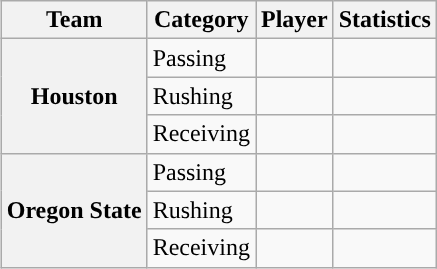<table class="wikitable" style="float:right">
<tr>
<th>Team</th>
<th>Category</th>
<th>Player</th>
<th>Statistics</th>
</tr>
<tr>
<th rowspan=3>Houston</th>
<td>Passing</td>
<td></td>
<td></td>
</tr>
<tr>
<td>Rushing</td>
<td></td>
<td></td>
</tr>
<tr>
<td>Receiving</td>
<td></td>
<td></td>
</tr>
<tr>
<th rowspan=3>Oregon State</th>
<td>Passing</td>
<td></td>
<td></td>
</tr>
<tr>
<td>Rushing</td>
<td></td>
<td></td>
</tr>
<tr>
<td>Receiving</td>
<td></td>
<td></td>
</tr>
</table>
